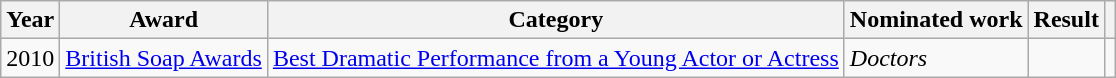<table class="wikitable">
<tr>
<th>Year</th>
<th>Award</th>
<th>Category</th>
<th>Nominated work</th>
<th>Result</th>
<th></th>
</tr>
<tr>
<td>2010</td>
<td><a href='#'>British Soap Awards</a></td>
<td><a href='#'>Best Dramatic Performance from a Young Actor or Actress</a></td>
<td><em>Doctors</em></td>
<td></td>
<td align="center"></td>
</tr>
</table>
